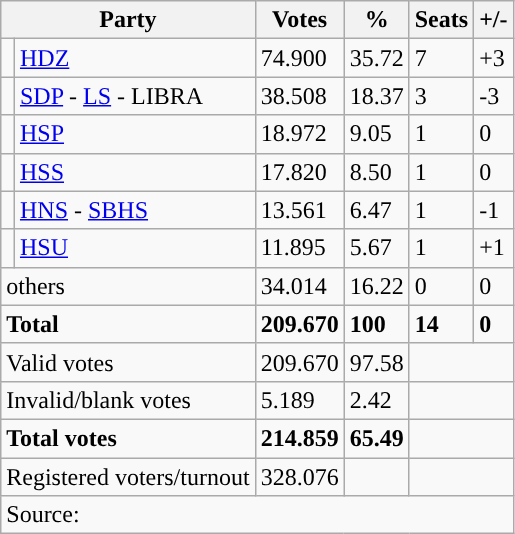<table class="wikitable" style="text-align: left;">
<tr>
<th colspan="2">Party</th>
<th>Votes</th>
<th>%</th>
<th>Seats</th>
<th>+/-</th>
</tr>
<tr>
<td style="background-color: "></td>
<td><a href='#'>HDZ</a></td>
<td>74.900</td>
<td>35.72</td>
<td>7</td>
<td>+3</td>
</tr>
<tr>
<td style="background-color: "></td>
<td><a href='#'>SDP</a> - <a href='#'>LS</a> - LIBRA</td>
<td>38.508</td>
<td>18.37</td>
<td>3</td>
<td>-3</td>
</tr>
<tr>
<td style="background-color: "></td>
<td><a href='#'>HSP</a></td>
<td>18.972</td>
<td>9.05</td>
<td>1</td>
<td>0</td>
</tr>
<tr>
<td style="background-color: "></td>
<td><a href='#'>HSS</a></td>
<td>17.820</td>
<td>8.50</td>
<td>1</td>
<td>0</td>
</tr>
<tr>
<td style="background-color: "></td>
<td><a href='#'>HNS</a> - <a href='#'>SBHS</a></td>
<td>13.561</td>
<td>6.47</td>
<td>1</td>
<td>-1</td>
</tr>
<tr>
<td style="background-color: "></td>
<td><a href='#'>HSU</a></td>
<td>11.895</td>
<td>5.67</td>
<td>1</td>
<td>+1</td>
</tr>
<tr>
<td colspan="2">others</td>
<td>34.014</td>
<td>16.22</td>
<td>0</td>
<td>0</td>
</tr>
<tr>
<td colspan="2"><strong>Total</strong></td>
<td><strong>209.670</strong></td>
<td><strong>100</strong></td>
<td><strong>14</strong></td>
<td><strong>0</strong></td>
</tr>
<tr>
<td colspan="2">Valid votes</td>
<td>209.670</td>
<td>97.58</td>
<td colspan="2"></td>
</tr>
<tr>
<td colspan="2">Invalid/blank votes</td>
<td>5.189</td>
<td>2.42</td>
<td colspan="2"></td>
</tr>
<tr>
<td colspan="2"><strong>Total votes</strong></td>
<td><strong>214.859</strong></td>
<td><strong>65.49</strong></td>
<td colspan="2"></td>
</tr>
<tr>
<td colspan="2">Registered voters/turnout</td>
<td votes14="5343">328.076</td>
<td></td>
<td colspan="2"></td>
</tr>
<tr>
<td colspan="6">Source: </td>
</tr>
</table>
